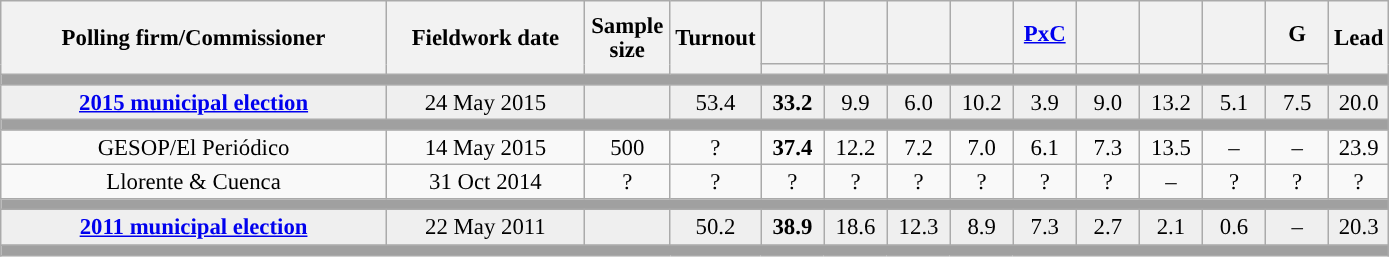<table class="wikitable collapsible collapsed" style="text-align:center; font-size:95%; line-height:16px;">
<tr style="height:42px;">
<th style="width:250px;" rowspan="2">Polling firm/Commissioner</th>
<th style="width:125px;" rowspan="2">Fieldwork date</th>
<th style="width:50px;" rowspan="2">Sample size</th>
<th style="width:45px;" rowspan="2">Turnout</th>
<th style="width:35px;"></th>
<th style="width:35px;"></th>
<th style="width:35px;"></th>
<th style="width:35px;"></th>
<th style="width:35px;"><a href='#'>PxC</a></th>
<th style="width:35px;"></th>
<th style="width:35px;"></th>
<th style="width:35px;"></th>
<th style="width:35px;">G</th>
<th style="width:30px;" rowspan="2">Lead</th>
</tr>
<tr>
<th style="color:inherit;background:"></th>
<th style="color:inherit;background:"></th>
<th style="color:inherit;background:"></th>
<th style="color:inherit;background:"></th>
<th style="color:inherit;background:"></th>
<th style="color:inherit;background:"></th>
<th style="color:inherit;background:"></th>
<th style="color:inherit;background:"></th>
<th style="color:inherit;background:"></th>
</tr>
<tr>
<td colspan="14" style="background:#A0A0A0"></td>
</tr>
<tr style="background:#EFEFEF;">
<td><strong><a href='#'>2015 municipal election</a></strong></td>
<td>24 May 2015</td>
<td></td>
<td>53.4</td>
<td><strong>33.2</strong><br></td>
<td>9.9<br></td>
<td>6.0<br></td>
<td>10.2<br></td>
<td>3.9<br></td>
<td>9.0<br></td>
<td>13.2<br></td>
<td>5.1<br></td>
<td>7.5<br></td>
<td style="background:">20.0</td>
</tr>
<tr>
<td colspan="14" style="background:#A0A0A0"></td>
</tr>
<tr>
<td>GESOP/El Periódico</td>
<td>14 May 2015</td>
<td>500</td>
<td>?</td>
<td><strong>37.4</strong><br></td>
<td>12.2<br></td>
<td>7.2<br></td>
<td>7.0<br></td>
<td>6.1<br></td>
<td>7.3<br></td>
<td>13.5<br></td>
<td>–</td>
<td>–</td>
<td style="background:">23.9</td>
</tr>
<tr>
<td>Llorente & Cuenca</td>
<td>31 Oct 2014</td>
<td>?</td>
<td>?</td>
<td>?<br></td>
<td>?<br></td>
<td>?<br></td>
<td>?<br></td>
<td>?<br></td>
<td>?<br></td>
<td>–</td>
<td>?<br></td>
<td>?<br></td>
<td style="background:">?</td>
</tr>
<tr>
<td colspan="14" style="background:#A0A0A0"></td>
</tr>
<tr style="background:#EFEFEF;">
<td><strong><a href='#'>2011 municipal election</a></strong></td>
<td>22 May 2011</td>
<td></td>
<td>50.2</td>
<td><strong>38.9</strong><br></td>
<td>18.6<br></td>
<td>12.3<br></td>
<td>8.9<br></td>
<td>7.3<br></td>
<td>2.7<br></td>
<td>2.1<br></td>
<td>0.6<br></td>
<td>–</td>
<td style="background:">20.3</td>
</tr>
<tr>
<td colspan="14" style="background:#A0A0A0"></td>
</tr>
</table>
